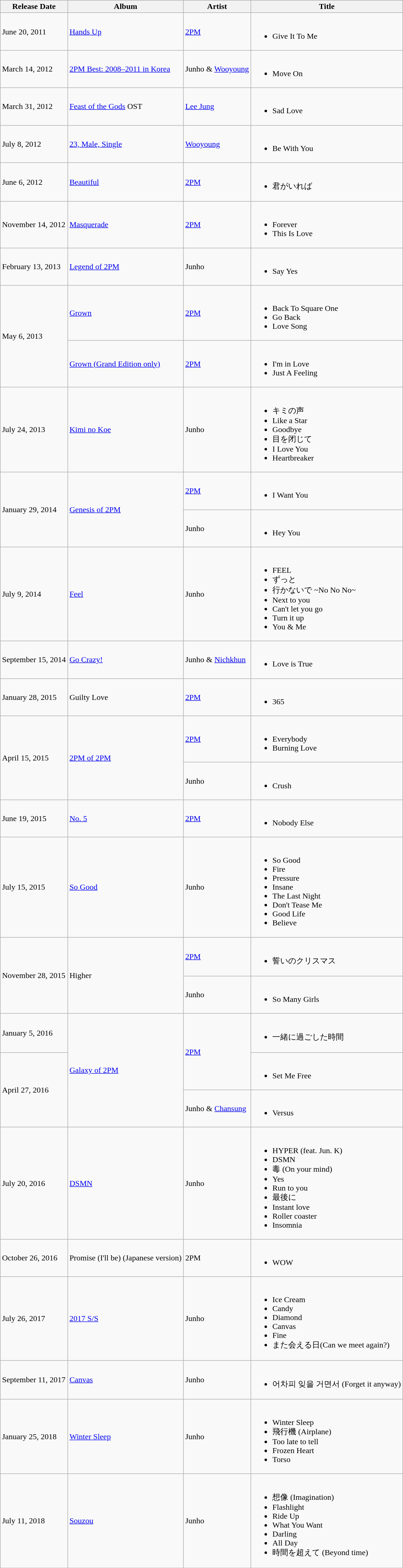<table class="wikitable">
<tr>
<th>Release Date</th>
<th>Album</th>
<th>Artist</th>
<th>Title</th>
</tr>
<tr>
<td>June 20, 2011</td>
<td><a href='#'>Hands Up</a></td>
<td><a href='#'>2PM</a></td>
<td><br><ul><li>Give It To Me</li></ul></td>
</tr>
<tr>
<td>March 14, 2012</td>
<td><a href='#'>2PM Best: 2008–2011 in Korea</a></td>
<td>Junho & <a href='#'>Wooyoung</a></td>
<td><br><ul><li>Move On</li></ul></td>
</tr>
<tr>
<td>March 31, 2012</td>
<td><a href='#'>Feast of the Gods</a> OST</td>
<td><a href='#'>Lee Jung</a></td>
<td><br><ul><li>Sad Love</li></ul></td>
</tr>
<tr>
<td>July 8, 2012</td>
<td><a href='#'>23, Male, Single</a></td>
<td><a href='#'>Wooyoung</a></td>
<td><br><ul><li>Be With You</li></ul></td>
</tr>
<tr>
<td>June 6, 2012</td>
<td><a href='#'>Beautiful</a></td>
<td><a href='#'>2PM</a></td>
<td><br><ul><li>君がいれば</li></ul></td>
</tr>
<tr>
<td>November 14, 2012</td>
<td><a href='#'>Masquerade</a></td>
<td><a href='#'>2PM</a></td>
<td><br><ul><li>Forever</li><li>This Is Love</li></ul></td>
</tr>
<tr>
<td>February 13, 2013</td>
<td><a href='#'>Legend of 2PM</a></td>
<td>Junho</td>
<td><br><ul><li>Say Yes</li></ul></td>
</tr>
<tr>
<td rowspan="2">May 6, 2013</td>
<td><a href='#'>Grown</a></td>
<td><a href='#'>2PM</a></td>
<td><br><ul><li>Back To Square One</li><li>Go Back</li><li>Love Song</li></ul></td>
</tr>
<tr>
<td><a href='#'>Grown (Grand Edition only)</a></td>
<td><a href='#'>2PM</a></td>
<td><br><ul><li>I'm in Love</li><li>Just A Feeling</li></ul></td>
</tr>
<tr>
<td>July 24, 2013</td>
<td><a href='#'>Kimi no Koe</a></td>
<td>Junho</td>
<td><br><ul><li>キミの声</li><li>Like a Star</li><li>Goodbye</li><li>目を闭じて</li><li>I Love You</li><li>Heartbreaker</li></ul></td>
</tr>
<tr>
<td rowspan="2">January 29, 2014</td>
<td rowspan="2"><a href='#'>Genesis of 2PM</a></td>
<td><a href='#'>2PM</a></td>
<td><br><ul><li>I Want You</li></ul></td>
</tr>
<tr>
<td>Junho</td>
<td><br><ul><li>Hey You</li></ul></td>
</tr>
<tr>
<td>July 9, 2014</td>
<td><a href='#'>Feel</a></td>
<td>Junho</td>
<td><br><ul><li>FEEL</li><li>ずっと</li><li>行かないで ~No No No~</li><li>Next to you</li><li>Can't let you go</li><li>Turn it up</li><li>You & Me</li></ul></td>
</tr>
<tr>
<td>September 15, 2014</td>
<td><a href='#'>Go Crazy!</a></td>
<td>Junho & <a href='#'>Nichkhun</a></td>
<td><br><ul><li>Love is True</li></ul></td>
</tr>
<tr>
<td>January 28, 2015</td>
<td>Guilty Love</td>
<td><a href='#'>2PM</a></td>
<td><br><ul><li>365</li></ul></td>
</tr>
<tr>
<td rowspan="2">April 15, 2015</td>
<td rowspan="2"><a href='#'>2PM of 2PM</a></td>
<td><a href='#'>2PM</a></td>
<td><br><ul><li>Everybody</li><li>Burning Love</li></ul></td>
</tr>
<tr>
<td>Junho</td>
<td><br><ul><li>Crush</li></ul></td>
</tr>
<tr>
<td>June 19, 2015</td>
<td><a href='#'>No. 5</a></td>
<td><a href='#'>2PM</a></td>
<td><br><ul><li>Nobody Else</li></ul></td>
</tr>
<tr>
<td>July 15, 2015</td>
<td><a href='#'>So Good</a></td>
<td>Junho</td>
<td><br><ul><li>So Good</li><li>Fire</li><li>Pressure</li><li>Insane</li><li>The Last Night</li><li>Don't Tease Me</li><li>Good Life</li><li>Believe</li></ul></td>
</tr>
<tr>
<td rowspan="2">November 28, 2015</td>
<td rowspan="2">Higher</td>
<td><a href='#'>2PM</a></td>
<td><br><ul><li>誓いのクリスマス</li></ul></td>
</tr>
<tr>
<td>Junho</td>
<td><br><ul><li>So Many Girls</li></ul></td>
</tr>
<tr>
<td>January 5, 2016</td>
<td rowspan="3"><a href='#'>Galaxy of 2PM</a></td>
<td rowspan="2"><a href='#'>2PM</a></td>
<td><br><ul><li>一緒に過ごした時間</li></ul></td>
</tr>
<tr>
<td rowspan=2>April 27, 2016</td>
<td><br><ul><li>Set Me Free</li></ul></td>
</tr>
<tr>
<td>Junho & <a href='#'>Chansung</a></td>
<td><br><ul><li>Versus</li></ul></td>
</tr>
<tr>
<td>July 20, 2016</td>
<td><a href='#'>DSMN</a></td>
<td>Junho</td>
<td><br><ul><li>HYPER (feat. Jun. K)</li><li>DSMN</li><li>毒 (On your mind)</li><li>Yes</li><li>Run to you</li><li>最後に</li><li>Instant love</li><li>Roller coaster</li><li>Insomnia</li></ul></td>
</tr>
<tr>
<td>October 26, 2016</td>
<td>Promise (I'll be) (Japanese version)</td>
<td>2PM</td>
<td><br><ul><li>WOW</li></ul></td>
</tr>
<tr>
<td>July 26, 2017</td>
<td><a href='#'>2017 S/S</a></td>
<td>Junho</td>
<td><br><ul><li>Ice Cream</li><li>Candy</li><li>Diamond</li><li>Canvas</li><li>Fine</li><li>また会える日(Can we meet again?)</li></ul></td>
</tr>
<tr>
<td>September 11, 2017</td>
<td><a href='#'>Canvas</a></td>
<td>Junho</td>
<td><br><ul><li>어차피 잊을 거면서 (Forget it anyway)</li></ul></td>
</tr>
<tr>
<td>January 25, 2018</td>
<td><a href='#'>Winter Sleep</a></td>
<td>Junho</td>
<td><br><ul><li>Winter Sleep</li><li>飛行機 (Airplane)</li><li>Too late to tell</li><li>Frozen Heart</li><li>Torso</li></ul></td>
</tr>
<tr>
<td>July 11, 2018</td>
<td><a href='#'>Souzou</a></td>
<td>Junho</td>
<td><br><ul><li>想像 (Imagination)</li><li>Flashlight</li><li>Ride Up</li><li>What You Want</li><li>Darling</li><li>All Day</li><li>時間を超えて (Beyond time)</li></ul></td>
</tr>
<tr>
</tr>
</table>
